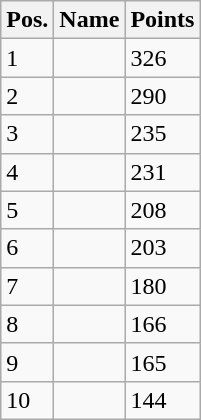<table class="wikitable">
<tr>
<th>Pos.</th>
<th>Name</th>
<th>Points</th>
</tr>
<tr>
<td>1</td>
<td></td>
<td>326</td>
</tr>
<tr>
<td>2</td>
<td></td>
<td>290</td>
</tr>
<tr>
<td>3</td>
<td></td>
<td>235</td>
</tr>
<tr>
<td>4</td>
<td></td>
<td>231</td>
</tr>
<tr>
<td>5</td>
<td></td>
<td>208</td>
</tr>
<tr>
<td>6</td>
<td></td>
<td>203</td>
</tr>
<tr>
<td>7</td>
<td></td>
<td>180</td>
</tr>
<tr>
<td>8</td>
<td></td>
<td>166</td>
</tr>
<tr>
<td>9</td>
<td></td>
<td>165</td>
</tr>
<tr>
<td>10</td>
<td></td>
<td>144</td>
</tr>
</table>
